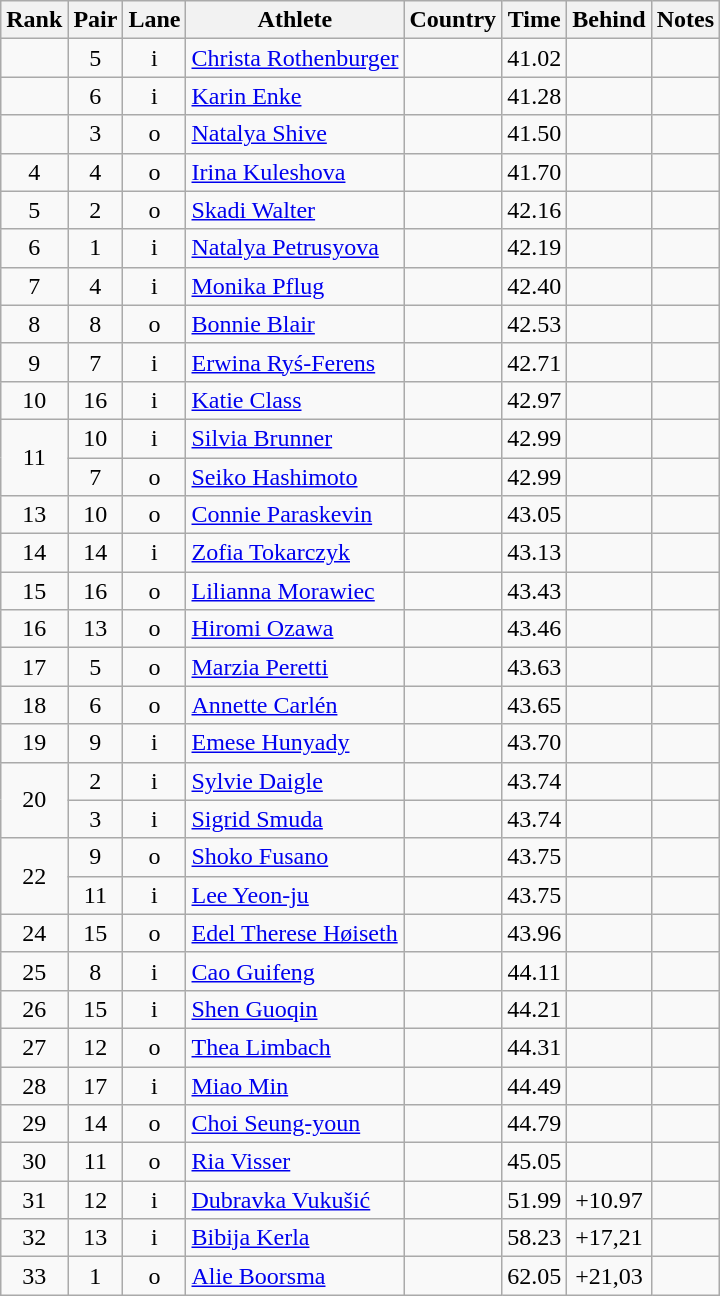<table class="wikitable sortable" style="text-align:center">
<tr>
<th>Rank</th>
<th>Pair</th>
<th>Lane</th>
<th>Athlete</th>
<th>Country</th>
<th>Time</th>
<th>Behind</th>
<th>Notes</th>
</tr>
<tr>
<td></td>
<td>5</td>
<td>i</td>
<td align=left><a href='#'>Christa Rothenburger</a></td>
<td align=left></td>
<td>41.02</td>
<td></td>
<td></td>
</tr>
<tr>
<td></td>
<td>6</td>
<td>i</td>
<td align=left><a href='#'>Karin Enke</a></td>
<td align=left></td>
<td>41.28</td>
<td></td>
<td></td>
</tr>
<tr>
<td></td>
<td>3</td>
<td>o</td>
<td align=left><a href='#'>Natalya Shive</a></td>
<td align=left></td>
<td>41.50</td>
<td></td>
<td></td>
</tr>
<tr>
<td>4</td>
<td>4</td>
<td>o</td>
<td align=left><a href='#'>Irina Kuleshova</a></td>
<td align=left></td>
<td>41.70</td>
<td></td>
<td></td>
</tr>
<tr>
<td>5</td>
<td>2</td>
<td>o</td>
<td align=left><a href='#'>Skadi Walter</a></td>
<td align=left></td>
<td>42.16</td>
<td></td>
<td></td>
</tr>
<tr>
<td>6</td>
<td>1</td>
<td>i</td>
<td align=left><a href='#'>Natalya Petrusyova</a></td>
<td align=left></td>
<td>42.19</td>
<td></td>
<td></td>
</tr>
<tr>
<td>7</td>
<td>4</td>
<td>i</td>
<td align=left><a href='#'>Monika Pflug</a></td>
<td align=left></td>
<td>42.40</td>
<td></td>
<td></td>
</tr>
<tr>
<td>8</td>
<td>8</td>
<td>o</td>
<td align=left><a href='#'>Bonnie Blair</a></td>
<td align=left></td>
<td>42.53</td>
<td></td>
<td></td>
</tr>
<tr>
<td>9</td>
<td>7</td>
<td>i</td>
<td align=left><a href='#'>Erwina Ryś-Ferens</a></td>
<td align=left></td>
<td>42.71</td>
<td></td>
<td></td>
</tr>
<tr>
<td>10</td>
<td>16</td>
<td>i</td>
<td align=left><a href='#'>Katie Class</a></td>
<td align=left></td>
<td>42.97</td>
<td></td>
<td></td>
</tr>
<tr>
<td rowspan=2>11</td>
<td>10</td>
<td>i</td>
<td align=left><a href='#'>Silvia Brunner</a></td>
<td align=left></td>
<td>42.99</td>
<td></td>
<td></td>
</tr>
<tr>
<td>7</td>
<td>o</td>
<td align=left><a href='#'>Seiko Hashimoto</a></td>
<td align=left></td>
<td>42.99</td>
<td></td>
<td></td>
</tr>
<tr>
<td>13</td>
<td>10</td>
<td>o</td>
<td align=left><a href='#'>Connie Paraskevin</a></td>
<td align=left></td>
<td>43.05</td>
<td></td>
<td></td>
</tr>
<tr>
<td>14</td>
<td>14</td>
<td>i</td>
<td align=left><a href='#'>Zofia Tokarczyk</a></td>
<td align=left></td>
<td>43.13</td>
<td></td>
<td></td>
</tr>
<tr>
<td>15</td>
<td>16</td>
<td>o</td>
<td align=left><a href='#'>Lilianna Morawiec</a></td>
<td align=left></td>
<td>43.43</td>
<td></td>
<td></td>
</tr>
<tr>
<td>16</td>
<td>13</td>
<td>o</td>
<td align=left><a href='#'>Hiromi Ozawa</a></td>
<td align=left></td>
<td>43.46</td>
<td></td>
<td></td>
</tr>
<tr>
<td>17</td>
<td>5</td>
<td>o</td>
<td align=left><a href='#'>Marzia Peretti</a></td>
<td align=left></td>
<td>43.63</td>
<td></td>
<td></td>
</tr>
<tr>
<td>18</td>
<td>6</td>
<td>o</td>
<td align=left><a href='#'>Annette Carlén</a></td>
<td align=left></td>
<td>43.65</td>
<td></td>
<td></td>
</tr>
<tr>
<td>19</td>
<td>9</td>
<td>i</td>
<td align=left><a href='#'>Emese Hunyady</a></td>
<td align=left></td>
<td>43.70</td>
<td></td>
<td></td>
</tr>
<tr>
<td rowspan=2>20</td>
<td>2</td>
<td>i</td>
<td align=left><a href='#'>Sylvie Daigle</a></td>
<td align=left></td>
<td>43.74</td>
<td></td>
<td></td>
</tr>
<tr>
<td>3</td>
<td>i</td>
<td align=left><a href='#'>Sigrid Smuda</a></td>
<td align=left></td>
<td>43.74</td>
<td></td>
<td></td>
</tr>
<tr>
<td rowspan=2>22</td>
<td>9</td>
<td>o</td>
<td align=left><a href='#'>Shoko Fusano</a></td>
<td align=left></td>
<td>43.75</td>
<td></td>
<td></td>
</tr>
<tr>
<td>11</td>
<td>i</td>
<td align=left><a href='#'>Lee Yeon-ju</a></td>
<td align=left></td>
<td>43.75</td>
<td></td>
<td></td>
</tr>
<tr>
<td>24</td>
<td>15</td>
<td>o</td>
<td align=left><a href='#'>Edel Therese Høiseth</a></td>
<td align=left></td>
<td>43.96</td>
<td></td>
<td></td>
</tr>
<tr>
<td>25</td>
<td>8</td>
<td>i</td>
<td align=left><a href='#'>Cao Guifeng</a></td>
<td align=left></td>
<td>44.11</td>
<td></td>
<td></td>
</tr>
<tr>
<td>26</td>
<td>15</td>
<td>i</td>
<td align=left><a href='#'>Shen Guoqin</a></td>
<td align=left></td>
<td>44.21</td>
<td></td>
<td></td>
</tr>
<tr>
<td>27</td>
<td>12</td>
<td>o</td>
<td align=left><a href='#'>Thea Limbach</a></td>
<td align=left></td>
<td>44.31</td>
<td></td>
<td></td>
</tr>
<tr>
<td>28</td>
<td>17</td>
<td>i</td>
<td align=left><a href='#'>Miao Min</a></td>
<td align=left></td>
<td>44.49</td>
<td></td>
<td></td>
</tr>
<tr>
<td>29</td>
<td>14</td>
<td>o</td>
<td align=left><a href='#'>Choi Seung-youn</a></td>
<td align=left></td>
<td>44.79</td>
<td></td>
<td></td>
</tr>
<tr>
<td>30</td>
<td>11</td>
<td>o</td>
<td align=left><a href='#'>Ria Visser</a></td>
<td align=left></td>
<td>45.05</td>
<td></td>
<td></td>
</tr>
<tr>
<td>31</td>
<td>12</td>
<td>i</td>
<td align=left><a href='#'>Dubravka Vukušić</a></td>
<td align=left></td>
<td>51.99</td>
<td>+10.97</td>
<td></td>
</tr>
<tr>
<td>32</td>
<td>13</td>
<td>i</td>
<td align=left><a href='#'>Bibija Kerla</a></td>
<td align=left></td>
<td>58.23</td>
<td>+17,21</td>
<td></td>
</tr>
<tr>
<td>33</td>
<td>1</td>
<td>o</td>
<td align=left><a href='#'>Alie Boorsma</a></td>
<td align=left></td>
<td>62.05</td>
<td>+21,03</td>
<td></td>
</tr>
</table>
